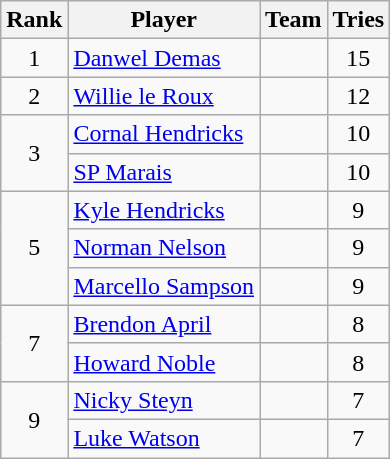<table class="wikitable">
<tr>
<th>Rank</th>
<th>Player</th>
<th>Team</th>
<th>Tries</th>
</tr>
<tr>
<td align=center>1</td>
<td><a href='#'>Danwel Demas</a></td>
<td></td>
<td align=center>15</td>
</tr>
<tr>
<td align=center>2</td>
<td><a href='#'>Willie le Roux</a></td>
<td></td>
<td align=center>12</td>
</tr>
<tr>
<td rowspan=2 align=center>3</td>
<td><a href='#'>Cornal Hendricks</a></td>
<td></td>
<td align=center>10</td>
</tr>
<tr>
<td><a href='#'>SP Marais</a></td>
<td></td>
<td align=center>10</td>
</tr>
<tr>
<td rowspan=3 align=center>5</td>
<td><a href='#'>Kyle Hendricks</a></td>
<td></td>
<td align=center>9</td>
</tr>
<tr>
<td><a href='#'>Norman Nelson</a></td>
<td></td>
<td align=center>9</td>
</tr>
<tr>
<td><a href='#'>Marcello Sampson</a></td>
<td></td>
<td align=center>9</td>
</tr>
<tr>
<td rowspan=2 align=center>7</td>
<td><a href='#'>Brendon April</a></td>
<td></td>
<td align=center>8</td>
</tr>
<tr>
<td><a href='#'>Howard Noble</a></td>
<td></td>
<td align=center>8</td>
</tr>
<tr>
<td rowspan=2 align=center>9</td>
<td><a href='#'>Nicky Steyn</a></td>
<td></td>
<td align=center>7</td>
</tr>
<tr>
<td><a href='#'>Luke Watson</a></td>
<td></td>
<td align=center>7</td>
</tr>
</table>
